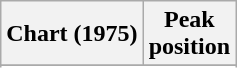<table class="wikitable sortable plainrowheaders" style="text-align:center">
<tr>
<th scope="col">Chart (1975)</th>
<th scope="col">Peak<br>position</th>
</tr>
<tr>
</tr>
<tr>
</tr>
<tr>
</tr>
<tr>
</tr>
<tr>
</tr>
</table>
